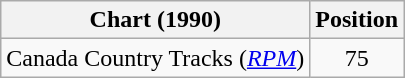<table class="wikitable sortable">
<tr>
<th scope="col">Chart (1990)</th>
<th scope="col">Position</th>
</tr>
<tr>
<td>Canada Country Tracks (<em><a href='#'>RPM</a></em>)</td>
<td align="center">75</td>
</tr>
</table>
